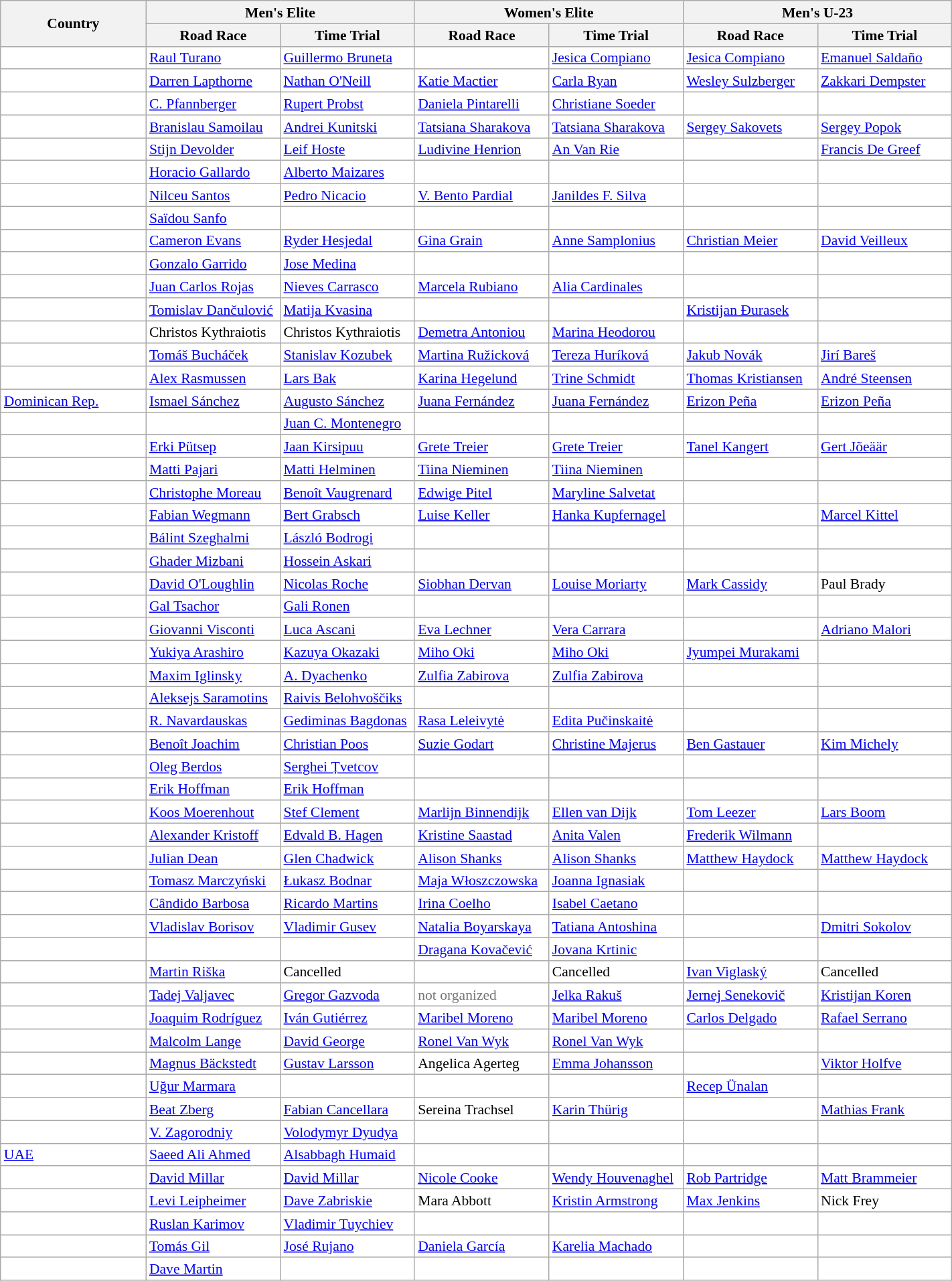<table class="wikitable plainrowheaders" style="background:#fff; font-size:90%; line-height:16px;">
<tr>
<th width="138" rowspan=2>Country</th>
<th width="254" colspan=2>Men's Elite</th>
<th width="254" colspan=2>Women's Elite</th>
<th width="254" colspan=2>Men's U-23</th>
</tr>
<tr>
<th width="127">Road Race</th>
<th width="127">Time Trial</th>
<th width="127">Road Race</th>
<th width="127">Time Trial</th>
<th width="127">Road Race</th>
<th width="127">Time Trial</th>
</tr>
<tr align="left" valign=top>
<td></td>
<td><a href='#'>Raul Turano</a></td>
<td><a href='#'>Guillermo Bruneta</a></td>
<td></td>
<td><a href='#'>Jesica Compiano</a></td>
<td><a href='#'>Jesica Compiano</a></td>
<td><a href='#'>Emanuel Saldaño</a></td>
</tr>
<tr align="left" valign=top>
<td></td>
<td><a href='#'>Darren Lapthorne</a></td>
<td><a href='#'>Nathan O'Neill</a></td>
<td><a href='#'>Katie Mactier</a></td>
<td><a href='#'>Carla Ryan</a></td>
<td><a href='#'>Wesley Sulzberger</a></td>
<td><a href='#'>Zakkari Dempster</a></td>
</tr>
<tr align="left" valign=top>
<td></td>
<td><a href='#'>C. Pfannberger</a></td>
<td><a href='#'>Rupert Probst</a></td>
<td><a href='#'>Daniela Pintarelli</a></td>
<td><a href='#'>Christiane Soeder</a></td>
<td></td>
<td></td>
</tr>
<tr align="left" valign=top>
<td></td>
<td><a href='#'>Branislau Samoilau</a></td>
<td><a href='#'>Andrei Kunitski</a></td>
<td><a href='#'>Tatsiana Sharakova</a></td>
<td><a href='#'>Tatsiana Sharakova</a></td>
<td><a href='#'>Sergey Sakovets</a></td>
<td><a href='#'>Sergey Popok</a></td>
</tr>
<tr align="left" valign=top>
<td></td>
<td><a href='#'>Stijn Devolder</a></td>
<td><a href='#'>Leif Hoste</a></td>
<td><a href='#'>Ludivine Henrion</a></td>
<td><a href='#'>An Van Rie</a></td>
<td></td>
<td><a href='#'>Francis De Greef</a></td>
</tr>
<tr align="left" valign=top>
<td></td>
<td><a href='#'>Horacio Gallardo</a></td>
<td><a href='#'>Alberto Maizares</a></td>
<td></td>
<td></td>
<td></td>
<td></td>
</tr>
<tr align="left" valign=top>
<td></td>
<td><a href='#'>Nilceu Santos</a></td>
<td><a href='#'>Pedro Nicacio</a></td>
<td><a href='#'>V. Bento Pardial</a></td>
<td><a href='#'>Janildes F. Silva</a></td>
<td></td>
<td></td>
</tr>
<tr align="left" valign=top>
<td></td>
<td><a href='#'>Saïdou Sanfo</a></td>
<td></td>
<td></td>
<td></td>
<td></td>
<td></td>
</tr>
<tr align="left" valign=top>
<td></td>
<td><a href='#'>Cameron Evans</a></td>
<td><a href='#'>Ryder Hesjedal</a></td>
<td><a href='#'>Gina Grain</a></td>
<td><a href='#'>Anne Samplonius</a></td>
<td><a href='#'>Christian Meier</a></td>
<td><a href='#'>David Veilleux</a></td>
</tr>
<tr align="left" valign=top>
<td></td>
<td><a href='#'>Gonzalo Garrido</a></td>
<td><a href='#'>Jose Medina</a></td>
<td></td>
<td></td>
<td></td>
<td></td>
</tr>
<tr align="left" valign=top>
<td></td>
<td><a href='#'>Juan Carlos Rojas</a></td>
<td><a href='#'>Nieves Carrasco</a></td>
<td><a href='#'>Marcela Rubiano</a></td>
<td><a href='#'>Alia Cardinales</a></td>
<td></td>
<td></td>
</tr>
<tr align="left" valign=top>
<td></td>
<td><a href='#'>Tomislav Dančulović</a></td>
<td><a href='#'>Matija Kvasina</a></td>
<td></td>
<td></td>
<td><a href='#'>Kristijan Đurasek</a></td>
<td></td>
</tr>
<tr align="left" valign=top>
<td></td>
<td>Christos Kythraiotis</td>
<td>Christos Kythraiotis</td>
<td><a href='#'>Demetra Antoniou</a></td>
<td><a href='#'>Marina Heodorou</a></td>
<td></td>
<td></td>
</tr>
<tr align="left" valign=top>
<td></td>
<td><a href='#'>Tomáš Bucháček</a></td>
<td><a href='#'>Stanislav Kozubek</a></td>
<td><a href='#'>Martina Ružicková</a></td>
<td><a href='#'>Tereza Huríková</a></td>
<td><a href='#'>Jakub Novák</a></td>
<td><a href='#'>Jirí Bareš</a></td>
</tr>
<tr align="left" valign=top>
<td></td>
<td><a href='#'>Alex Rasmussen</a></td>
<td><a href='#'>Lars Bak</a></td>
<td><a href='#'>Karina Hegelund</a></td>
<td><a href='#'>Trine Schmidt</a></td>
<td><a href='#'>Thomas Kristiansen</a></td>
<td><a href='#'>André Steensen</a></td>
</tr>
<tr align="left" valign=top>
<td> <a href='#'>Dominican Rep.</a></td>
<td><a href='#'>Ismael Sánchez</a></td>
<td><a href='#'>Augusto Sánchez</a></td>
<td><a href='#'>Juana Fernández</a></td>
<td><a href='#'>Juana Fernández</a></td>
<td><a href='#'>Erizon Peña</a></td>
<td><a href='#'>Erizon Peña</a></td>
</tr>
<tr align="left" valign=top>
<td></td>
<td></td>
<td><a href='#'>Juan C. Montenegro</a></td>
<td></td>
<td></td>
<td></td>
<td></td>
</tr>
<tr align="left" valign=top>
<td></td>
<td><a href='#'>Erki Pütsep</a></td>
<td><a href='#'>Jaan Kirsipuu</a></td>
<td><a href='#'>Grete Treier</a></td>
<td><a href='#'>Grete Treier</a></td>
<td><a href='#'>Tanel Kangert</a></td>
<td><a href='#'>Gert Jõeäär</a></td>
</tr>
<tr align="left" valign=top>
<td></td>
<td><a href='#'>Matti Pajari</a></td>
<td><a href='#'>Matti Helminen</a></td>
<td><a href='#'>Tiina Nieminen</a></td>
<td><a href='#'>Tiina Nieminen</a></td>
<td></td>
<td></td>
</tr>
<tr align="left" valign=top>
<td></td>
<td><a href='#'>Christophe Moreau</a></td>
<td><a href='#'>Benoît Vaugrenard</a></td>
<td><a href='#'>Edwige Pitel</a></td>
<td><a href='#'>Maryline Salvetat</a></td>
<td></td>
<td></td>
</tr>
<tr align="left" valign=top>
<td></td>
<td><a href='#'>Fabian Wegmann</a></td>
<td><a href='#'>Bert Grabsch</a></td>
<td><a href='#'>Luise Keller</a></td>
<td><a href='#'>Hanka Kupfernagel</a></td>
<td></td>
<td><a href='#'>Marcel Kittel</a></td>
</tr>
<tr align="left" valign=top>
<td></td>
<td><a href='#'>Bálint Szeghalmi</a></td>
<td><a href='#'>László Bodrogi</a></td>
<td></td>
<td></td>
<td></td>
<td></td>
</tr>
<tr align="left" valign=top>
<td></td>
<td><a href='#'>Ghader Mizbani</a></td>
<td><a href='#'>Hossein Askari</a></td>
<td></td>
<td></td>
<td></td>
<td></td>
</tr>
<tr align="left" valign=top>
<td></td>
<td><a href='#'>David O'Loughlin</a></td>
<td><a href='#'>Nicolas Roche</a></td>
<td><a href='#'>Siobhan Dervan</a></td>
<td><a href='#'>Louise Moriarty</a></td>
<td><a href='#'>Mark Cassidy</a></td>
<td>Paul Brady</td>
</tr>
<tr align="left" valign=top>
<td></td>
<td><a href='#'>Gal Tsachor</a></td>
<td><a href='#'>Gali Ronen</a></td>
<td></td>
<td></td>
<td></td>
<td></td>
</tr>
<tr align="left" valign=top>
<td></td>
<td><a href='#'>Giovanni Visconti</a></td>
<td><a href='#'>Luca Ascani</a></td>
<td><a href='#'>Eva Lechner</a></td>
<td><a href='#'>Vera Carrara</a></td>
<td></td>
<td><a href='#'>Adriano Malori</a></td>
</tr>
<tr align="left" valign=top>
<td></td>
<td><a href='#'>Yukiya Arashiro</a></td>
<td><a href='#'>Kazuya Okazaki</a></td>
<td><a href='#'>Miho Oki</a></td>
<td><a href='#'>Miho Oki</a></td>
<td><a href='#'>Jyumpei Murakami</a></td>
<td></td>
</tr>
<tr align="left" valign=top>
<td></td>
<td><a href='#'>Maxim Iglinsky</a></td>
<td><a href='#'>A. Dyachenko</a></td>
<td><a href='#'>Zulfia Zabirova</a></td>
<td><a href='#'>Zulfia Zabirova</a></td>
<td></td>
<td></td>
</tr>
<tr align="left" valign=top>
<td></td>
<td><a href='#'>Aleksejs Saramotins</a></td>
<td><a href='#'>Raivis Belohvoščiks</a></td>
<td></td>
<td></td>
<td></td>
<td></td>
</tr>
<tr align="left" valign=top>
<td></td>
<td><a href='#'>R. Navardauskas</a></td>
<td><a href='#'>Gediminas Bagdonas</a></td>
<td><a href='#'>Rasa Leleivytė</a></td>
<td><a href='#'>Edita Pučinskaitė</a></td>
<td></td>
<td></td>
</tr>
<tr align="left" valign=top>
<td></td>
<td><a href='#'>Benoît Joachim</a></td>
<td><a href='#'>Christian Poos</a></td>
<td><a href='#'>Suzie Godart</a></td>
<td><a href='#'>Christine Majerus</a></td>
<td><a href='#'>Ben Gastauer</a></td>
<td><a href='#'>Kim Michely</a></td>
</tr>
<tr align="left" valign=top>
<td></td>
<td><a href='#'>Oleg Berdos</a></td>
<td><a href='#'>Serghei Țvetcov</a></td>
<td></td>
<td></td>
<td></td>
<td></td>
</tr>
<tr align="left" valign=top>
<td></td>
<td><a href='#'>Erik Hoffman</a></td>
<td><a href='#'>Erik Hoffman</a></td>
<td></td>
<td></td>
<td></td>
<td></td>
</tr>
<tr align="left" valign=top>
<td></td>
<td><a href='#'>Koos Moerenhout</a></td>
<td><a href='#'>Stef Clement</a></td>
<td><a href='#'>Marlijn Binnendijk</a></td>
<td><a href='#'>Ellen van Dijk</a></td>
<td><a href='#'>Tom Leezer</a></td>
<td><a href='#'>Lars Boom</a></td>
</tr>
<tr align="left" valign=top>
<td></td>
<td><a href='#'>Alexander Kristoff</a></td>
<td><a href='#'>Edvald B. Hagen</a></td>
<td><a href='#'>Kristine Saastad</a></td>
<td><a href='#'>Anita Valen</a></td>
<td><a href='#'>Frederik Wilmann</a></td>
<td></td>
</tr>
<tr align="left" valign=top>
<td></td>
<td><a href='#'>Julian Dean</a></td>
<td><a href='#'>Glen Chadwick</a></td>
<td><a href='#'>Alison Shanks</a></td>
<td><a href='#'>Alison Shanks</a></td>
<td><a href='#'>Matthew Haydock</a></td>
<td><a href='#'>Matthew Haydock</a></td>
</tr>
<tr align="left" valign=top>
<td></td>
<td><a href='#'>Tomasz Marczyński</a></td>
<td><a href='#'>Łukasz Bodnar</a></td>
<td><a href='#'>Maja Włoszczowska</a></td>
<td><a href='#'>Joanna Ignasiak</a></td>
<td></td>
<td></td>
</tr>
<tr align="left" valign=top>
<td></td>
<td><a href='#'>Cândido Barbosa</a></td>
<td><a href='#'>Ricardo Martins</a></td>
<td><a href='#'>Irina Coelho</a></td>
<td><a href='#'>Isabel Caetano</a></td>
<td></td>
<td></td>
</tr>
<tr align="left" valign=top>
<td></td>
<td><a href='#'>Vladislav Borisov</a></td>
<td><a href='#'>Vladimir Gusev</a></td>
<td><a href='#'>Natalia Boyarskaya</a></td>
<td><a href='#'>Tatiana Antoshina</a></td>
<td></td>
<td><a href='#'>Dmitri Sokolov</a></td>
</tr>
<tr align="left" valign=top>
<td></td>
<td></td>
<td></td>
<td><a href='#'>Dragana Kovačević</a></td>
<td><a href='#'>Jovana Krtinic</a></td>
<td></td>
<td></td>
</tr>
<tr align="left" valign=top>
<td></td>
<td><a href='#'>Martin Riška</a></td>
<td>Cancelled</td>
<td></td>
<td>Cancelled</td>
<td><a href='#'>Ivan Viglaský</a></td>
<td>Cancelled</td>
</tr>
<tr align="left" valign=top>
<td></td>
<td><a href='#'>Tadej Valjavec</a></td>
<td><a href='#'>Gregor Gazvoda</a></td>
<td style=color:#767676>not organized</td>
<td><a href='#'>Jelka Rakuš</a></td>
<td><a href='#'>Jernej Senekovič</a></td>
<td><a href='#'>Kristijan Koren</a></td>
</tr>
<tr align="left" valign=top>
<td></td>
<td><a href='#'>Joaquim Rodríguez</a></td>
<td><a href='#'>Iván Gutiérrez</a></td>
<td><a href='#'>Maribel Moreno</a></td>
<td><a href='#'>Maribel Moreno</a></td>
<td><a href='#'>Carlos Delgado</a></td>
<td><a href='#'>Rafael Serrano</a></td>
</tr>
<tr align="left" valign=top>
<td></td>
<td><a href='#'>Malcolm Lange</a></td>
<td><a href='#'>David George</a></td>
<td><a href='#'>Ronel Van Wyk</a></td>
<td><a href='#'>Ronel Van Wyk</a></td>
<td></td>
<td></td>
</tr>
<tr align="left" valign=top>
<td></td>
<td><a href='#'>Magnus Bäckstedt</a></td>
<td><a href='#'>Gustav Larsson</a></td>
<td>Angelica Agerteg</td>
<td><a href='#'>Emma Johansson</a></td>
<td></td>
<td><a href='#'>Viktor Holfve</a></td>
</tr>
<tr align="left" valign=top>
<td></td>
<td><a href='#'>Uğur Marmara</a></td>
<td></td>
<td></td>
<td></td>
<td><a href='#'>Recep Ünalan</a></td>
<td></td>
</tr>
<tr align="left" valign=top>
<td></td>
<td><a href='#'>Beat Zberg</a></td>
<td><a href='#'>Fabian Cancellara</a></td>
<td>Sereina Trachsel</td>
<td><a href='#'>Karin Thürig</a></td>
<td></td>
<td><a href='#'>Mathias Frank</a></td>
</tr>
<tr align="left" valign=top>
<td></td>
<td><a href='#'>V. Zagorodniy</a></td>
<td><a href='#'>Volodymyr Dyudya</a></td>
<td></td>
<td></td>
<td></td>
<td></td>
</tr>
<tr align="left" valign=top>
<td> <a href='#'>UAE</a></td>
<td><a href='#'>Saeed Ali Ahmed</a></td>
<td><a href='#'>Alsabbagh Humaid</a></td>
<td></td>
<td></td>
<td></td>
<td></td>
</tr>
<tr align="left" valign=top>
<td></td>
<td><a href='#'>David Millar</a></td>
<td><a href='#'>David Millar</a></td>
<td><a href='#'>Nicole Cooke</a></td>
<td><a href='#'>Wendy Houvenaghel</a></td>
<td><a href='#'>Rob Partridge</a></td>
<td><a href='#'>Matt Brammeier</a></td>
</tr>
<tr align="left" valign=top>
<td></td>
<td><a href='#'>Levi Leipheimer</a></td>
<td><a href='#'>Dave Zabriskie</a></td>
<td>Mara Abbott</td>
<td><a href='#'>Kristin Armstrong</a></td>
<td><a href='#'>Max Jenkins</a></td>
<td>Nick Frey</td>
</tr>
<tr align="left" valign=top>
<td></td>
<td><a href='#'>Ruslan Karimov</a></td>
<td><a href='#'>Vladimir Tuychiev</a></td>
<td></td>
<td></td>
<td></td>
<td></td>
</tr>
<tr align="left" valign=top>
<td></td>
<td><a href='#'>Tomás Gil</a></td>
<td><a href='#'>José Rujano</a></td>
<td><a href='#'>Daniela García</a></td>
<td><a href='#'>Karelia Machado</a></td>
<td></td>
<td></td>
</tr>
<tr align="left" valign=top>
<td></td>
<td><a href='#'>Dave Martin</a></td>
<td></td>
<td></td>
<td></td>
<td></td>
<td></td>
</tr>
</table>
